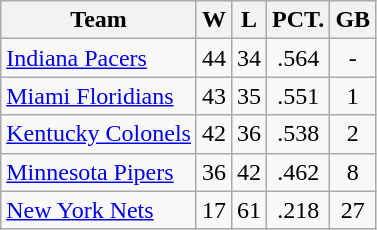<table class="wikitable" style="text-align: center;">
<tr>
<th>Team</th>
<th>W</th>
<th>L</th>
<th>PCT.</th>
<th>GB</th>
</tr>
<tr>
<td align="left"><a href='#'>Indiana Pacers</a></td>
<td>44</td>
<td>34</td>
<td>.564</td>
<td>-</td>
</tr>
<tr>
<td align="left"><a href='#'>Miami Floridians</a></td>
<td>43</td>
<td>35</td>
<td>.551</td>
<td>1</td>
</tr>
<tr>
<td align="left"><a href='#'>Kentucky Colonels</a></td>
<td>42</td>
<td>36</td>
<td>.538</td>
<td>2</td>
</tr>
<tr>
<td align="left"><a href='#'>Minnesota Pipers</a></td>
<td>36</td>
<td>42</td>
<td>.462</td>
<td>8</td>
</tr>
<tr>
<td align="left"><a href='#'>New York Nets</a></td>
<td>17</td>
<td>61</td>
<td>.218</td>
<td>27</td>
</tr>
</table>
